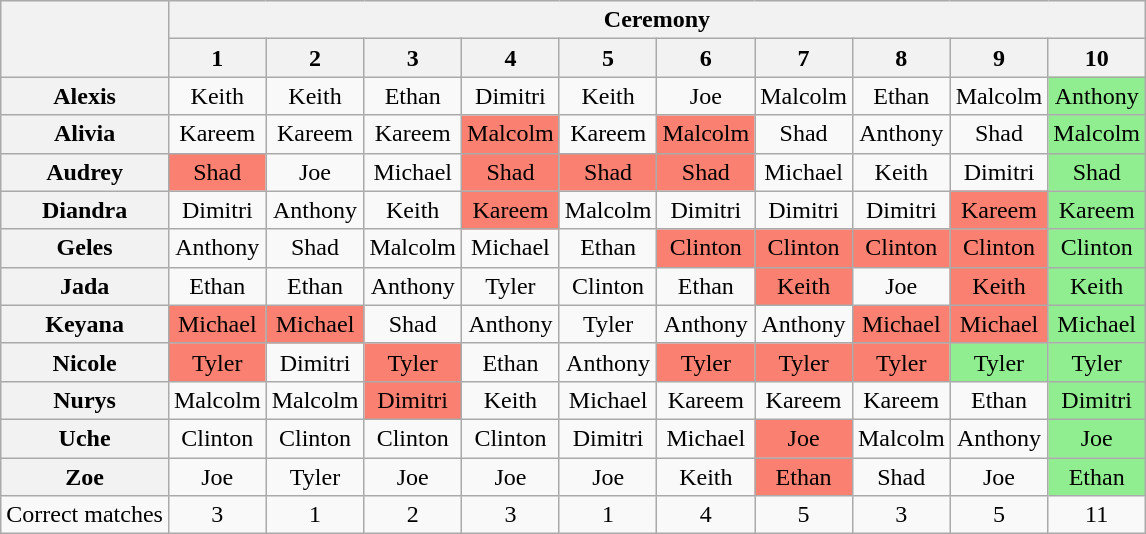<table class="wikitable" style="text-align:center;">
<tr>
<th rowspan="2"></th>
<th colspan="14" style="text-align:center;">Ceremony</th>
</tr>
<tr>
<th>1</th>
<th>2</th>
<th>3</th>
<th>4</th>
<th>5</th>
<th>6</th>
<th>7</th>
<th>8</th>
<th>9</th>
<th>10</th>
</tr>
<tr>
<th>Alexis</th>
<td>Keith</td>
<td>Keith</td>
<td>Ethan</td>
<td>Dimitri</td>
<td>Keith</td>
<td>Joe</td>
<td>Malcolm</td>
<td>Ethan</td>
<td>Malcolm</td>
<td style="background:lightgreen">Anthony</td>
</tr>
<tr>
<th>Alivia</th>
<td>Kareem</td>
<td>Kareem</td>
<td>Kareem</td>
<td style="background:salmon">Malcolm</td>
<td>Kareem</td>
<td style="background:salmon">Malcolm</td>
<td>Shad</td>
<td>Anthony</td>
<td>Shad</td>
<td style="background:lightgreen">Malcolm</td>
</tr>
<tr>
<th>Audrey</th>
<td style="background:salmon">Shad</td>
<td>Joe</td>
<td>Michael</td>
<td style="background:salmon">Shad</td>
<td style="background:salmon">Shad</td>
<td style="background:salmon">Shad</td>
<td>Michael</td>
<td>Keith</td>
<td>Dimitri</td>
<td style="background:lightgreen">Shad</td>
</tr>
<tr>
<th>Diandra</th>
<td>Dimitri</td>
<td>Anthony</td>
<td>Keith</td>
<td style="background:salmon">Kareem</td>
<td>Malcolm</td>
<td>Dimitri</td>
<td>Dimitri</td>
<td>Dimitri</td>
<td style="background:salmon">Kareem</td>
<td style="background:lightgreen">Kareem</td>
</tr>
<tr>
<th>Geles</th>
<td>Anthony</td>
<td>Shad</td>
<td>Malcolm</td>
<td>Michael</td>
<td>Ethan</td>
<td style="background:salmon">Clinton</td>
<td style="background:salmon">Clinton</td>
<td style="background:salmon">Clinton</td>
<td style="background:salmon">Clinton</td>
<td style="background:lightgreen">Clinton</td>
</tr>
<tr>
<th>Jada</th>
<td>Ethan</td>
<td>Ethan</td>
<td>Anthony</td>
<td>Tyler</td>
<td>Clinton</td>
<td>Ethan</td>
<td style="background:salmon">Keith</td>
<td>Joe</td>
<td style="background:salmon">Keith</td>
<td style="background:lightgreen">Keith</td>
</tr>
<tr>
<th>Keyana</th>
<td style="background:salmon">Michael</td>
<td style="background:salmon">Michael</td>
<td>Shad</td>
<td>Anthony</td>
<td>Tyler</td>
<td>Anthony</td>
<td>Anthony</td>
<td style="background:salmon">Michael</td>
<td style="background:salmon">Michael</td>
<td style="background:lightgreen">Michael</td>
</tr>
<tr>
<th>Nicole</th>
<td style="background:salmon">Tyler</td>
<td>Dimitri</td>
<td style="background:salmon">Tyler</td>
<td>Ethan</td>
<td>Anthony</td>
<td style="background:salmon">Tyler</td>
<td style="background:salmon">Tyler</td>
<td style="background:salmon">Tyler</td>
<td style="background:lightgreen">Tyler</td>
<td style="background:lightgreen">Tyler</td>
</tr>
<tr>
<th>Nurys</th>
<td>Malcolm</td>
<td>Malcolm</td>
<td style="background:salmon">Dimitri</td>
<td>Keith</td>
<td>Michael</td>
<td>Kareem</td>
<td>Kareem</td>
<td>Kareem</td>
<td>Ethan</td>
<td style="background:lightgreen">Dimitri</td>
</tr>
<tr>
<th>Uche</th>
<td>Clinton</td>
<td>Clinton</td>
<td>Clinton</td>
<td>Clinton</td>
<td>Dimitri</td>
<td>Michael</td>
<td style="background:salmon">Joe</td>
<td>Malcolm</td>
<td>Anthony</td>
<td style="background:lightgreen">Joe</td>
</tr>
<tr>
<th>Zoe</th>
<td>Joe</td>
<td>Tyler</td>
<td>Joe</td>
<td>Joe</td>
<td>Joe</td>
<td>Keith</td>
<td style="background:salmon">Ethan</td>
<td>Shad</td>
<td>Joe</td>
<td style="background:lightgreen">Ethan</td>
</tr>
<tr>
<td>Correct matches</td>
<td>3</td>
<td>1</td>
<td>2</td>
<td>3</td>
<td>1</td>
<td>4</td>
<td>5</td>
<td>3</td>
<td>5</td>
<td>11</td>
</tr>
</table>
